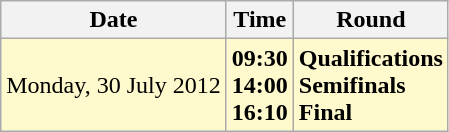<table class="wikitable">
<tr>
<th>Date</th>
<th>Time</th>
<th>Round</th>
</tr>
<tr>
<td style=background:lemonchiffon>Monday, 30 July 2012</td>
<td style=background:lemonchiffon><strong>09:30<br>14:00<br>16:10</strong></td>
<td style=background:lemonchiffon><strong>Qualifications<br>Semifinals<br>Final</strong></td>
</tr>
</table>
